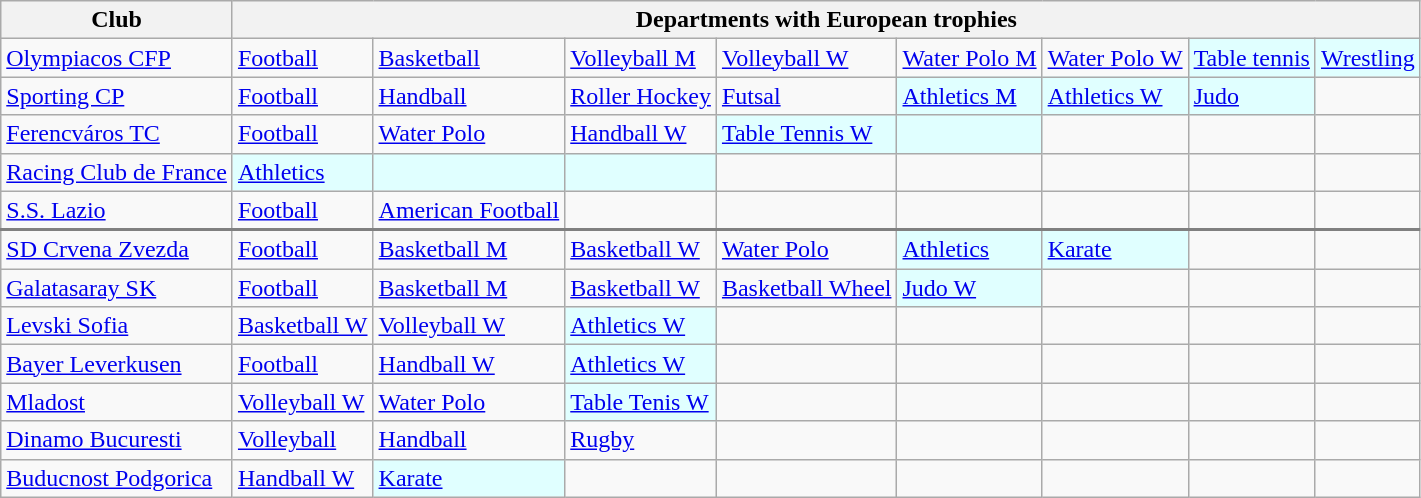<table class="wikitable">
<tr>
<th><strong>Club</strong></th>
<th colspan="8">Departments with European trophies</th>
</tr>
<tr>
<td> <a href='#'>Olympiacos CFP</a></td>
<td><a href='#'>Football</a></td>
<td><a href='#'>Basketball</a></td>
<td><a href='#'>Volleyball M</a></td>
<td><a href='#'>Volleyball W</a></td>
<td><a href='#'>Water Polo M</a></td>
<td><a href='#'>Water Polo W</a></td>
<td bgcolor="#e0ffff"><a href='#'>Table tennis</a></td>
<td bgcolor="#e0ffff"><a href='#'>Wrestling</a></td>
</tr>
<tr>
<td> <a href='#'>Sporting CP</a></td>
<td><a href='#'>Football</a></td>
<td><a href='#'>Handball</a></td>
<td><a href='#'>Roller Hockey</a></td>
<td><a href='#'>Futsal</a></td>
<td bgcolor="#e0ffff"><a href='#'>Athletics M</a></td>
<td bgcolor="#e0ffff"><a href='#'>Athletics W</a></td>
<td bgcolor="#e0ffff"><a href='#'>Judo</a></td>
<td></td>
</tr>
<tr>
<td> <a href='#'>Ferencváros TC</a></td>
<td><a href='#'>Football</a></td>
<td><a href='#'>Water Polo</a></td>
<td><a href='#'>Handball W</a></td>
<td bgcolor="#e0ffff"><a href='#'>Table Tennis W</a></td>
<td bgcolor="#e0ffff"></td>
<td></td>
<td></td>
<td></td>
</tr>
<tr>
<td> <a href='#'>Racing Club de France</a></td>
<td bgcolor="#e0ffff"><a href='#'>Athletics</a></td>
<td bgcolor="#e0ffff"></td>
<td bgcolor="#e0ffff"></td>
<td></td>
<td></td>
<td></td>
<td></td>
<td></td>
</tr>
<tr style="border-bottom: 2px solid grey;">
<td> <a href='#'>S.S. Lazio</a></td>
<td><a href='#'>Football</a></td>
<td><a href='#'>American Football</a></td>
<td></td>
<td></td>
<td></td>
<td></td>
<td></td>
<td></td>
</tr>
<tr>
<td> <a href='#'>SD Crvena Zvezda</a></td>
<td><a href='#'>Football</a></td>
<td><a href='#'>Basketball M</a></td>
<td><a href='#'>Basketball W</a></td>
<td><a href='#'>Water Polo</a></td>
<td bgcolor="#e0ffff"><a href='#'>Athletics</a></td>
<td bgcolor="#e0ffff"><a href='#'>Karate</a></td>
<td></td>
<td></td>
</tr>
<tr>
<td> <a href='#'>Galatasaray SK</a></td>
<td><a href='#'>Football</a></td>
<td><a href='#'>Basketball M</a></td>
<td><a href='#'>Basketball W</a></td>
<td><a href='#'>Basketball Wheel</a></td>
<td bgcolor="#e0ffff"><a href='#'>Judo W</a></td>
<td></td>
<td></td>
<td></td>
</tr>
<tr>
<td> <a href='#'>Levski Sofia</a></td>
<td><a href='#'>Basketball W</a></td>
<td><a href='#'>Volleyball W</a></td>
<td bgcolor="#e0ffff"><a href='#'>Athletics W</a></td>
<td></td>
<td></td>
<td></td>
<td></td>
<td></td>
</tr>
<tr>
<td> <a href='#'>Bayer Leverkusen</a></td>
<td><a href='#'>Football</a></td>
<td><a href='#'>Handball W</a></td>
<td bgcolor="#e0ffff"><a href='#'>Athletics W</a></td>
<td></td>
<td></td>
<td></td>
<td></td>
<td></td>
</tr>
<tr>
<td> <a href='#'>Mladost</a></td>
<td><a href='#'>Volleyball W</a></td>
<td><a href='#'>Water Polo</a></td>
<td bgcolor="#e0ffff"><a href='#'>Table Tenis W</a></td>
<td></td>
<td></td>
<td></td>
<td></td>
<td></td>
</tr>
<tr>
<td> <a href='#'>Dinamo Bucuresti</a></td>
<td><a href='#'>Volleyball</a></td>
<td><a href='#'>Handball</a></td>
<td><a href='#'>Rugby</a></td>
<td></td>
<td></td>
<td></td>
<td></td>
<td></td>
</tr>
<tr>
<td> <a href='#'>Buducnost Podgorica</a></td>
<td><a href='#'>Handball W</a></td>
<td bgcolor="#e0ffff"><a href='#'>Karate</a></td>
<td></td>
<td></td>
<td></td>
<td></td>
<td></td>
<td></td>
</tr>
</table>
